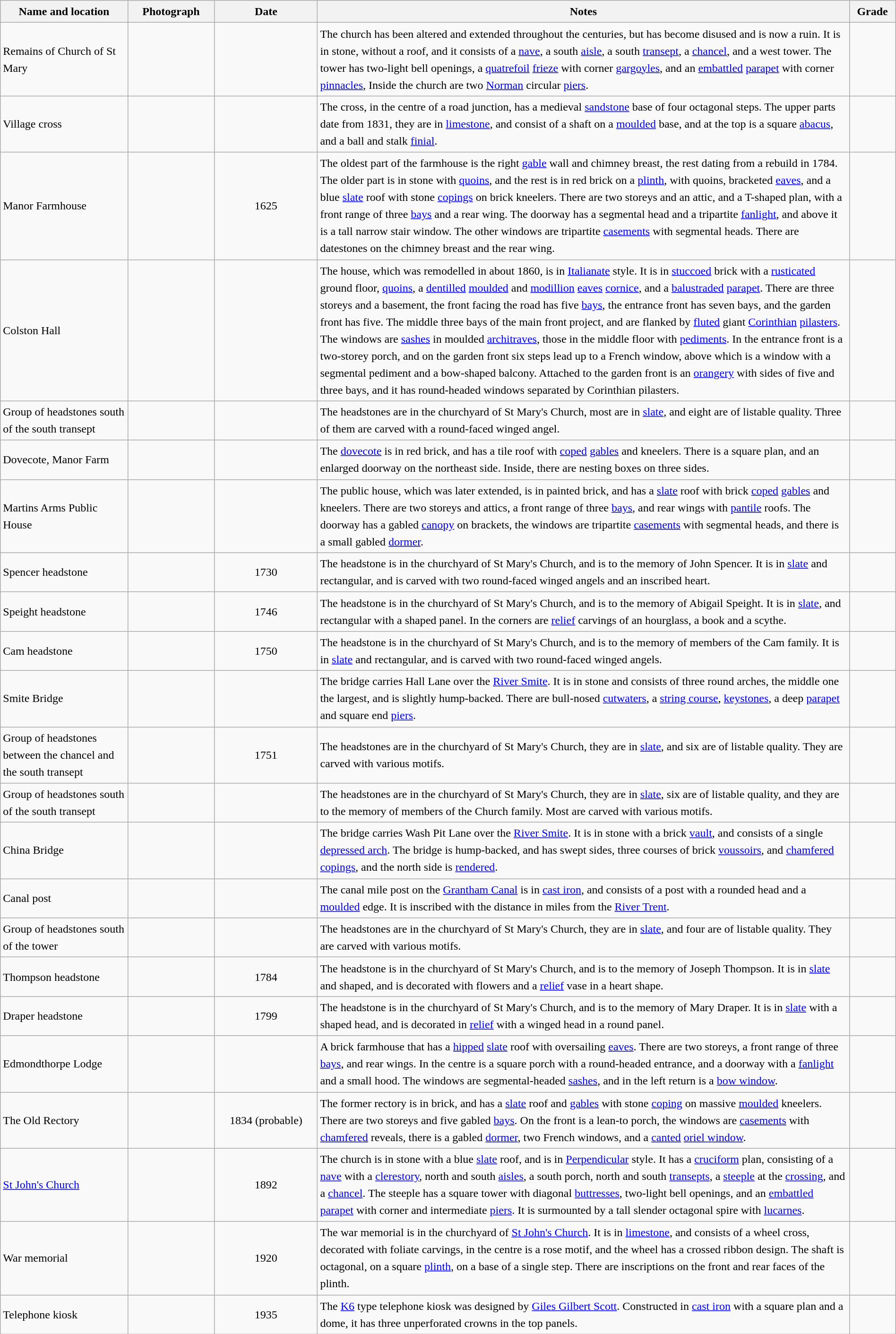<table class="wikitable sortable plainrowheaders" style="width:100%; border:0px; text-align:left; line-height:150%">
<tr>
<th scope="col"  style="width:150px">Name and location</th>
<th scope="col"  style="width:100px" class="unsortable">Photograph</th>
<th scope="col"  style="width:120px">Date</th>
<th scope="col"  style="width:650px" class="unsortable">Notes</th>
<th scope="col"  style="width:50px">Grade</th>
</tr>
<tr>
<td>Remains of Church of St Mary<br><small></small></td>
<td></td>
<td align="center"></td>
<td>The church has been altered and extended throughout the centuries, but has become disused and is now a ruin.  It is in stone, without a roof, and it consists of a <a href='#'>nave</a>, a south <a href='#'>aisle</a>, a south <a href='#'>transept</a>, a <a href='#'>chancel</a>, and a west tower.  The tower has two-light bell openings, a <a href='#'>quatrefoil</a> <a href='#'>frieze</a> with corner <a href='#'>gargoyles</a>, and an <a href='#'>embattled</a> <a href='#'>parapet</a> with corner <a href='#'>pinnacles</a>,  Inside the church are two <a href='#'>Norman</a> circular <a href='#'>piers</a>.</td>
<td align="center" ></td>
</tr>
<tr>
<td>Village cross<br><small></small></td>
<td></td>
<td align="center"></td>
<td>The cross, in the centre of a road junction, has a medieval <a href='#'>sandstone</a> base of four octagonal steps.  The upper parts date from 1831, they are in <a href='#'>limestone</a>, and consist of a shaft on a <a href='#'>moulded</a> base, and at the top is a square <a href='#'>abacus</a>, and a ball and stalk <a href='#'>finial</a>.</td>
<td align="center" ></td>
</tr>
<tr>
<td>Manor Farmhouse<br><small></small></td>
<td></td>
<td align="center">1625</td>
<td>The oldest part of the farmhouse is the right <a href='#'>gable</a> wall and chimney breast, the rest dating from a rebuild in 1784.  The older part is in stone with <a href='#'>quoins</a>, and the rest is in red brick on a <a href='#'>plinth</a>, with quoins, bracketed <a href='#'>eaves</a>, and a blue <a href='#'>slate</a> roof with stone <a href='#'>copings</a> on brick kneelers.  There are two storeys and an attic, and a T-shaped plan, with a front range of three <a href='#'>bays</a> and a rear wing.  The doorway has a segmental head and a tripartite <a href='#'>fanlight</a>, and above it is a tall narrow stair window.  The other windows are tripartite <a href='#'>casements</a> with segmental heads.  There are datestones on the chimney breast and the rear wing.</td>
<td align="center" ></td>
</tr>
<tr>
<td>Colston Hall<br><small></small></td>
<td></td>
<td align="center"></td>
<td>The house, which was remodelled in about 1860, is in <a href='#'>Italianate</a> style.  It is in <a href='#'>stuccoed</a> brick with a <a href='#'>rusticated</a> ground floor, <a href='#'>quoins</a>, a <a href='#'>dentilled</a> <a href='#'>moulded</a> and <a href='#'>modillion</a> <a href='#'>eaves</a> <a href='#'>cornice</a>, and a <a href='#'>balustraded</a> <a href='#'>parapet</a>.  There are three storeys and a basement, the front facing the road has five <a href='#'>bays</a>, the entrance front has seven bays, and the garden front has five.  The middle three bays of the main front project, and are flanked by <a href='#'>fluted</a> giant <a href='#'>Corinthian</a> <a href='#'>pilasters</a>.  The windows are <a href='#'>sashes</a> in moulded <a href='#'>architraves</a>, those in the middle floor with <a href='#'>pediments</a>.  In the entrance front is a two-storey porch, and on the garden front six steps lead up to a French window, above which is a window with a segmental pediment and a bow-shaped balcony.  Attached to the garden front is an <a href='#'>orangery</a> with sides of five and three bays, and it has round-headed windows separated by Corinthian pilasters.</td>
<td align="center" ></td>
</tr>
<tr>
<td>Group of headstones south of the south transept<br><small></small></td>
<td></td>
<td align="center"></td>
<td>The headstones are in the churchyard of St Mary's Church, most are in <a href='#'>slate</a>, and eight are of listable quality.  Three of them are carved with a round-faced winged angel.</td>
<td align="center" ></td>
</tr>
<tr>
<td>Dovecote, Manor Farm<br><small></small></td>
<td></td>
<td align="center"></td>
<td>The <a href='#'>dovecote</a> is in red brick, and has a tile roof with <a href='#'>coped</a> <a href='#'>gables</a> and kneelers.  There is a square plan, and an enlarged doorway on the northeast side.  Inside, there are nesting boxes on three sides.</td>
<td align="center" ></td>
</tr>
<tr>
<td>Martins Arms Public House<br><small></small></td>
<td></td>
<td align="center"></td>
<td>The public house, which was later extended, is in painted brick, and has a <a href='#'>slate</a> roof with brick <a href='#'>coped</a> <a href='#'>gables</a> and kneelers.  There are two storeys and attics, a front range of three <a href='#'>bays</a>, and rear wings with <a href='#'>pantile</a> roofs.  The doorway has a gabled <a href='#'>canopy</a> on brackets, the windows are tripartite <a href='#'>casements</a> with segmental heads, and there is a small gabled <a href='#'>dormer</a>.</td>
<td align="center" ></td>
</tr>
<tr>
<td>Spencer headstone<br><small></small></td>
<td></td>
<td align="center">1730</td>
<td>The headstone is in the churchyard of St Mary's Church, and is to the memory of John Spencer.  It is in <a href='#'>slate</a> and rectangular, and is carved with two round-faced winged angels and an inscribed heart.</td>
<td align="center" ></td>
</tr>
<tr>
<td>Speight headstone<br><small></small></td>
<td></td>
<td align="center">1746</td>
<td>The headstone is in the churchyard of St Mary's Church, and is to the memory of Abigail Speight.  It is in <a href='#'>slate</a>, and rectangular with a shaped panel.  In the corners are <a href='#'>relief</a> carvings of an hourglass, a book and a scythe.</td>
<td align="center" ></td>
</tr>
<tr>
<td>Cam headstone<br><small></small></td>
<td></td>
<td align="center">1750</td>
<td>The headstone is in the churchyard of St Mary's Church, and is to the memory of members of the Cam family.  It is in <a href='#'>slate</a> and rectangular, and is carved with two round-faced winged angels.</td>
<td align="center" ></td>
</tr>
<tr>
<td>Smite Bridge<br><small></small></td>
<td></td>
<td align="center"></td>
<td>The bridge carries Hall Lane over the <a href='#'>River Smite</a>.  It is in stone and consists of three round arches, the middle one the largest, and is slightly hump-backed.  There are bull-nosed <a href='#'>cutwaters</a>, a <a href='#'>string course</a>, <a href='#'>keystones</a>, a deep <a href='#'>parapet</a> and square end <a href='#'>piers</a>.</td>
<td align="center" ></td>
</tr>
<tr>
<td>Group of headstones between the chancel and the south transept<br><small></small></td>
<td></td>
<td align="center">1751</td>
<td>The headstones are in the churchyard of St Mary's Church, they are in <a href='#'>slate</a>, and six are of listable quality.  They are carved with various motifs.</td>
<td align="center" ></td>
</tr>
<tr>
<td>Group of headstones south of the south transept<br><small></small></td>
<td></td>
<td align="center"></td>
<td>The headstones are in the churchyard of St Mary's Church, they are in <a href='#'>slate</a>, six are of listable quality, and they are to the memory of members of the Church family.  Most are carved with various motifs.</td>
<td align="center" ></td>
</tr>
<tr>
<td>China Bridge<br><small></small></td>
<td></td>
<td align="center"></td>
<td>The bridge carries Wash Pit Lane over the <a href='#'>River Smite</a>.  It is in stone with a brick <a href='#'>vault</a>, and consists of a single <a href='#'>depressed arch</a>.  The bridge is hump-backed, and has swept sides, three courses of brick <a href='#'>voussoirs</a>, and <a href='#'>chamfered</a> <a href='#'>copings</a>, and the north side is <a href='#'>rendered</a>.</td>
<td align="center" ></td>
</tr>
<tr>
<td>Canal post<br><small></small></td>
<td></td>
<td align="center"></td>
<td>The canal mile post on the <a href='#'>Grantham Canal</a> is in <a href='#'>cast iron</a>, and consists of a post with a rounded head and a <a href='#'>moulded</a> edge.  It is inscribed with the distance in miles from the <a href='#'>River Trent</a>.</td>
<td align="center" ></td>
</tr>
<tr>
<td>Group of headstones south of the tower<br><small></small></td>
<td></td>
<td align="center"></td>
<td>The headstones are in the churchyard of St Mary's Church, they are in <a href='#'>slate</a>, and four are of listable quality. They are carved with various motifs.</td>
<td align="center" ></td>
</tr>
<tr>
<td>Thompson headstone<br><small></small></td>
<td></td>
<td align="center">1784</td>
<td>The headstone is in the churchyard of St Mary's Church, and is to the memory of Joseph Thompson.  It is in <a href='#'>slate</a> and shaped, and is decorated with flowers and a <a href='#'>relief</a> vase in a heart shape.</td>
<td align="center" ></td>
</tr>
<tr>
<td>Draper headstone<br><small></small></td>
<td></td>
<td align="center">1799</td>
<td>The headstone is in the churchyard of St Mary's Church, and is to the memory of Mary Draper.  It is in <a href='#'>slate</a> with a shaped head, and is decorated in <a href='#'>relief</a> with a winged head in a round panel.</td>
<td align="center" ></td>
</tr>
<tr>
<td>Edmondthorpe Lodge<br><small></small></td>
<td></td>
<td align="center"></td>
<td>A brick farmhouse that has a <a href='#'>hipped</a> <a href='#'>slate</a> roof with oversailing <a href='#'>eaves</a>.  There are two storeys, a front range of three <a href='#'>bays</a>, and rear wings.  In the centre is a square porch with a round-headed entrance, and a doorway with a <a href='#'>fanlight</a> and a small hood.  The windows are segmental-headed <a href='#'>sashes</a>, and in the left return is a <a href='#'>bow window</a>.</td>
<td align="center" ></td>
</tr>
<tr>
<td>The Old Rectory<br><small></small></td>
<td></td>
<td align="center">1834 (probable)</td>
<td>The former rectory is in brick, and has a <a href='#'>slate</a> roof and <a href='#'>gables</a> with stone <a href='#'>coping</a> on massive <a href='#'>moulded</a> kneelers.  There are two storeys and five gabled <a href='#'>bays</a>.  On the front is a lean-to porch, the windows are <a href='#'>casements</a> with <a href='#'>chamfered</a> reveals, there is a gabled <a href='#'>dormer</a>, two French windows, and a <a href='#'>canted</a> <a href='#'>oriel window</a>.</td>
<td align="center" ></td>
</tr>
<tr>
<td><a href='#'>St John's Church</a><br><small></small></td>
<td></td>
<td align="center">1892</td>
<td>The church is in stone with a blue <a href='#'>slate</a> roof, and is in <a href='#'>Perpendicular</a> style.  It has a <a href='#'>cruciform</a> plan, consisting of a <a href='#'>nave</a> with a <a href='#'>clerestory</a>, north and south <a href='#'>aisles</a>, a south porch, north and south <a href='#'>transepts</a>, a <a href='#'>steeple</a> at the <a href='#'>crossing</a>, and a <a href='#'>chancel</a>.  The steeple has a square tower with diagonal <a href='#'>buttresses</a>, two-light bell openings, and an <a href='#'>embattled</a> <a href='#'>parapet</a> with corner and intermediate <a href='#'>piers</a>.  It is surmounted by a tall slender octagonal spire with <a href='#'>lucarnes</a>.</td>
<td align="center" ></td>
</tr>
<tr>
<td>War memorial<br><small></small></td>
<td></td>
<td align="center">1920</td>
<td>The war memorial is in the churchyard of <a href='#'>St John's Church</a>.  It is in <a href='#'>limestone</a>, and consists of a wheel cross, decorated with foliate carvings, in the centre is a rose motif, and the wheel has a crossed ribbon design.  The shaft is octagonal, on a square <a href='#'>plinth</a>, on a base of a single step.  There are inscriptions on the front and rear faces of the plinth.</td>
<td align="center" ></td>
</tr>
<tr>
<td>Telephone kiosk<br><small></small></td>
<td></td>
<td align="center">1935</td>
<td>The <a href='#'>K6</a> type telephone kiosk was designed by <a href='#'>Giles Gilbert Scott</a>.  Constructed in <a href='#'>cast iron</a> with a square plan and a dome, it has three unperforated crowns in the top panels.</td>
<td align="center" ></td>
</tr>
<tr>
</tr>
</table>
